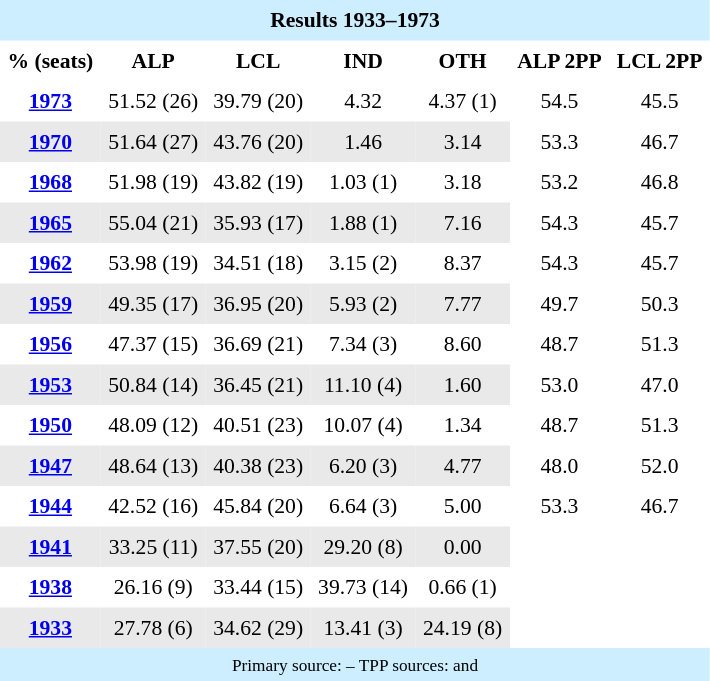<table class="toccolours" align="left" cellpadding="5" cellspacing="0" style="margin-right: .5em; margin-top: .4em;font-size: 90%;">
<tr>
<th colspan=9 bgcolor="#cceeff" align="center">Results 1933–1973</th>
</tr>
<tr>
<th style="background-color:#" align="center">% (seats)</th>
<th style="background-color:#" align="center">ALP</th>
<th style="background-color:#" align="center">LCL</th>
<th style="background-color:#" align="center">IND</th>
<th style="background-color:#" align="center">OTH</th>
<th style="background-color:#" align="center">ALP 2PP</th>
<th style="background-color:#" align="center">LCL 2PP</th>
</tr>
<tr>
<td align="center" bgcolor=""><strong><a href='#'>1973</a></strong></td>
<td align="center" bgcolor="">51.52 (26)</td>
<td align="center" bgcolor="">39.79 (20)</td>
<td align="center" width="" bgcolor="">4.32</td>
<td align="center" width="" bgcolor="">4.37 (1)</td>
<td align="center" width="" bgcolor="">54.5</td>
<td align="center" width="" bgcolor="">45.5</td>
</tr>
<tr>
<td align="center" bgcolor="e9e9e9"><strong><a href='#'>1970</a></strong></td>
<td align="center" bgcolor="e9e9e9">51.64 (27)</td>
<td align="center" bgcolor="e9e9e9">43.76 (20)</td>
<td align="center" width="" bgcolor="e9e9e9">1.46</td>
<td align="center" width="" bgcolor="e9e9e9">3.14</td>
<td align="center" width="" bgcolor="">53.3</td>
<td align="center" width="" bgcolor="">46.7</td>
</tr>
<tr>
<td align="center" bgcolor=""><strong><a href='#'>1968</a></strong></td>
<td align="center" bgcolor="">51.98 (19)</td>
<td align="center" bgcolor="">43.82 (19)</td>
<td align="center" width="" bgcolor="">1.03 (1)</td>
<td align="center" width="" bgcolor="">3.18</td>
<td align="center" width="" bgcolor="">53.2</td>
<td align="center" width="" bgcolor="">46.8</td>
</tr>
<tr>
<td align="center" bgcolor="e9e9e9"><strong><a href='#'>1965</a></strong></td>
<td align="center" bgcolor="e9e9e9">55.04 (21)</td>
<td align="center" bgcolor="e9e9e9">35.93 (17)</td>
<td align="center" width="" bgcolor="e9e9e9">1.88 (1)</td>
<td align="center" width="" bgcolor="e9e9e9">7.16</td>
<td align="center" width="" bgcolor="">54.3</td>
<td align="center" width="" bgcolor="">45.7</td>
</tr>
<tr>
<td align="center" bgcolor=""><strong><a href='#'>1962</a></strong></td>
<td align="center" bgcolor="">53.98 (19)</td>
<td align="center" bgcolor="">34.51 (18)</td>
<td align="center" width="" bgcolor="">3.15 (2)</td>
<td align="center" width="" bgcolor="">8.37</td>
<td align="center" width="" bgcolor="">54.3</td>
<td align="center" width="" bgcolor="">45.7</td>
</tr>
<tr>
<td align="center" bgcolor="e9e9e9"><strong><a href='#'>1959</a></strong></td>
<td align="center" bgcolor="e9e9e9">49.35 (17)</td>
<td align="center" bgcolor="e9e9e9">36.95 (20)</td>
<td align="center" width="" bgcolor="e9e9e9">5.93 (2)</td>
<td align="center" width="" bgcolor="e9e9e9">7.77</td>
<td align="center" width="" bgcolor="">49.7</td>
<td align="center" width="" bgcolor="">50.3</td>
</tr>
<tr>
<td align="center" bgcolor=""><strong><a href='#'>1956</a></strong></td>
<td align="center" bgcolor="">47.37 (15)</td>
<td align="center" bgcolor="">36.69 (21)</td>
<td align="center" width="" bgcolor="">7.34 (3)</td>
<td align="center" width="" bgcolor="">8.60</td>
<td align="center" width="" bgcolor="">48.7</td>
<td align="center" width="" bgcolor="">51.3</td>
</tr>
<tr>
<td align="center" bgcolor="e9e9e9"><strong><a href='#'>1953</a></strong></td>
<td align="center" bgcolor="e9e9e9">50.84 (14)</td>
<td align="center" bgcolor="e9e9e9">36.45 (21)</td>
<td align="center" width="" bgcolor="e9e9e9">11.10 (4)</td>
<td align="center" width="" bgcolor="e9e9e9">1.60</td>
<td align="center" width="" bgcolor="">53.0</td>
<td align="center" width="" bgcolor="">47.0</td>
</tr>
<tr>
<td align="center" bgcolor=""><strong><a href='#'>1950</a></strong></td>
<td align="center" bgcolor="">48.09 (12)</td>
<td align="center" bgcolor="">40.51 (23)</td>
<td align="center" width="" bgcolor="">10.07 (4)</td>
<td align="center" width="" bgcolor="">1.34</td>
<td align="center" width="" bgcolor="">48.7</td>
<td align="center" width="" bgcolor="">51.3</td>
</tr>
<tr>
<td align="center" bgcolor="e9e9e9"><strong><a href='#'>1947</a></strong></td>
<td align="center" bgcolor="e9e9e9">48.64 (13)</td>
<td align="center" bgcolor="e9e9e9">40.38 (23)</td>
<td align="center" width="" bgcolor="e9e9e9">6.20 (3)</td>
<td align="center" width="" bgcolor="e9e9e9">4.77</td>
<td align="center" width="" bgcolor="">48.0</td>
<td align="center" width="" bgcolor="">52.0</td>
</tr>
<tr>
<td align="center" bgcolor=""><strong><a href='#'>1944</a></strong></td>
<td align="center" bgcolor="">42.52 (16)</td>
<td align="center" bgcolor="">45.84 (20)</td>
<td align="center" width="" bgcolor="">6.64 (3)</td>
<td align="center" width="" bgcolor="">5.00</td>
<td align="center" width="" bgcolor="">53.3</td>
<td align="center" width="" bgcolor="">46.7</td>
</tr>
<tr>
<td align="center" bgcolor="e9e9e9"><strong><a href='#'>1941</a></strong></td>
<td align="center" bgcolor="e9e9e9">33.25 (11)</td>
<td align="center" bgcolor="e9e9e9">37.55 (20)</td>
<td align="center" width="" bgcolor="e9e9e9">29.20 (8)</td>
<td align="center" width="" bgcolor="e9e9e9">0.00</td>
</tr>
<tr>
<td align="center" bgcolor=""><strong><a href='#'>1938</a></strong></td>
<td align="center" bgcolor="">26.16 (9)</td>
<td align="center" bgcolor="">33.44 (15)</td>
<td align="center" width="" bgcolor="">39.73 (14)</td>
<td align="center" width="" bgcolor="">0.66 (1)</td>
</tr>
<tr>
<td align="center" bgcolor="e9e9e9"><strong><a href='#'>1933</a></strong></td>
<td align="center" bgcolor="e9e9e9">27.78 (6)</td>
<td align="center" bgcolor="e9e9e9">34.62 (29)</td>
<td align="center" width="" bgcolor="e9e9e9">13.41 (3)</td>
<td align="center" width="" bgcolor="e9e9e9">24.19 (8)</td>
</tr>
<tr>
<td style="font-size: 80%" colspan=10 bgcolor="#cceeff" align="center">Primary source:  – TPP sources:  and </td>
</tr>
</table>
